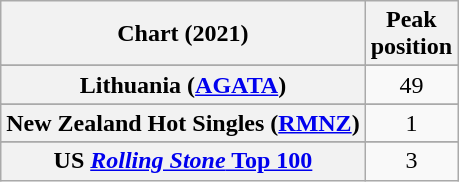<table class="wikitable sortable plainrowheaders" style="text-align:center">
<tr>
<th scope="col">Chart (2021)</th>
<th scope="col">Peak<br>position</th>
</tr>
<tr>
</tr>
<tr>
</tr>
<tr>
</tr>
<tr>
</tr>
<tr>
</tr>
<tr>
<th scope="row">Lithuania (<a href='#'>AGATA</a>)</th>
<td>49</td>
</tr>
<tr>
</tr>
<tr>
<th scope="row">New Zealand Hot Singles (<a href='#'>RMNZ</a>)</th>
<td>1</td>
</tr>
<tr>
</tr>
<tr>
</tr>
<tr>
</tr>
<tr>
</tr>
<tr>
</tr>
<tr>
<th scope="row">US <a href='#'><em>Rolling Stone</em> Top 100</a></th>
<td>3</td>
</tr>
</table>
